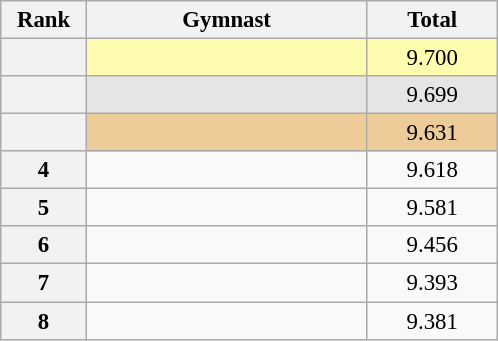<table class="wikitable sortable" style="text-align:center; font-size:95%">
<tr>
<th scope="col" style="width:50px;">Rank</th>
<th scope="col" style="width:180px;">Gymnast</th>
<th scope="col" style="width:80px;">Total</th>
</tr>
<tr style="background:#fffcaf;">
<th scope=row style="text-align:center"></th>
<td style="text-align:left;"></td>
<td>9.700</td>
</tr>
<tr style="background:#e5e5e5;">
<th scope=row style="text-align:center"></th>
<td style="text-align:left;"></td>
<td>9.699</td>
</tr>
<tr style="background:#ec9;">
<th scope=row style="text-align:center"></th>
<td style="text-align:left;"></td>
<td>9.631</td>
</tr>
<tr>
<th scope=row style="text-align:center">4</th>
<td style="text-align:left;"></td>
<td>9.618</td>
</tr>
<tr>
<th scope=row style="text-align:center">5</th>
<td style="text-align:left;"></td>
<td>9.581</td>
</tr>
<tr>
<th scope=row style="text-align:center">6</th>
<td style="text-align:left;"></td>
<td>9.456</td>
</tr>
<tr>
<th scope=row style="text-align:center">7</th>
<td style="text-align:left;"></td>
<td>9.393</td>
</tr>
<tr>
<th scope=row style="text-align:center">8</th>
<td style="text-align:left;"></td>
<td>9.381</td>
</tr>
</table>
